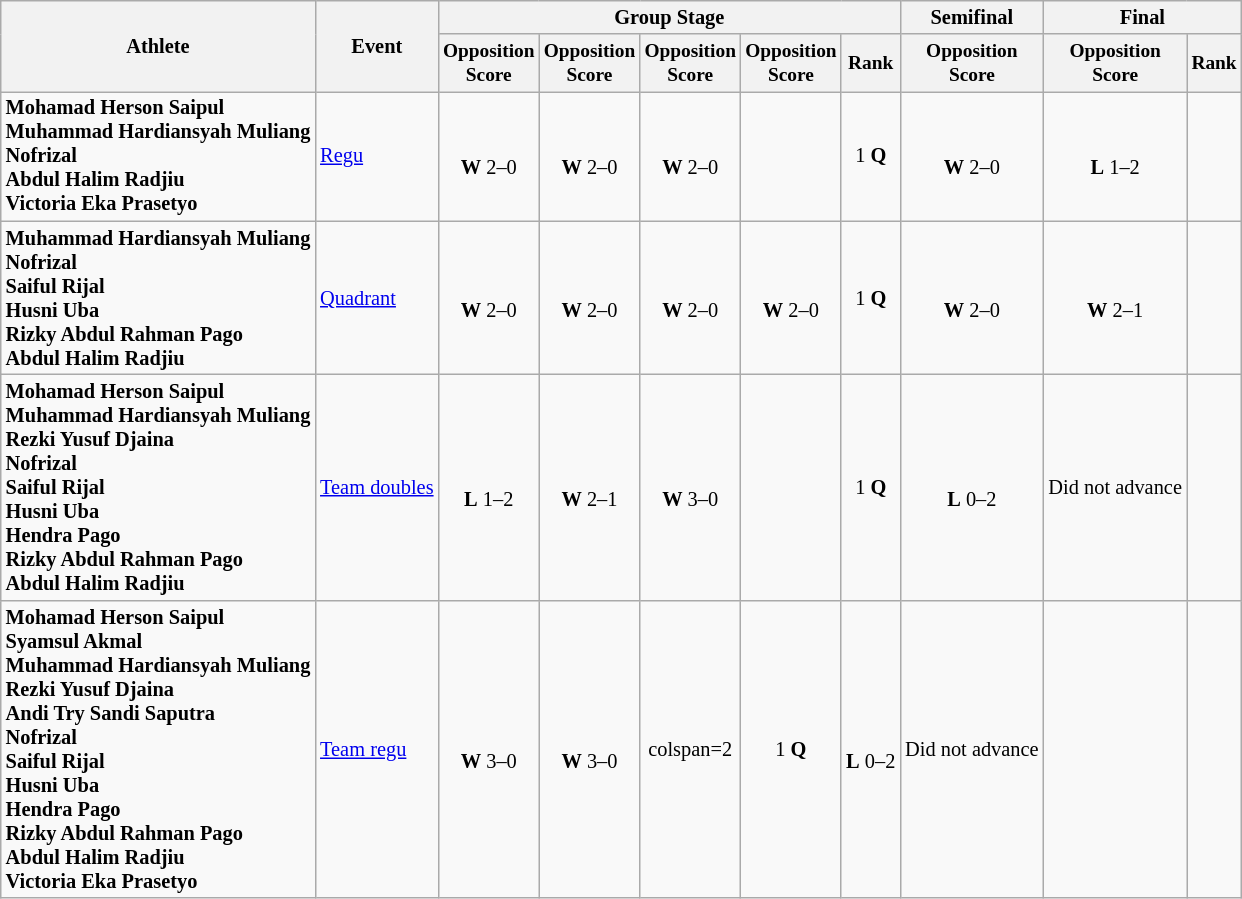<table class=wikitable style=font-size:85%;text-align:center>
<tr>
<th rowspan="2">Athlete</th>
<th rowspan="2">Event</th>
<th colspan=5>Group Stage</th>
<th>Semifinal</th>
<th colspan=2>Final</th>
</tr>
<tr style="font-size:95%">
<th>Opposition<br>Score</th>
<th>Opposition<br>Score</th>
<th>Opposition<br>Score</th>
<th>Opposition<br>Score</th>
<th>Rank</th>
<th>Opposition<br>Score</th>
<th>Opposition<br>Score</th>
<th>Rank</th>
</tr>
<tr>
<td align=left><strong>Mohamad Herson Saipul<br>Muhammad Hardiansyah Muliang<br>Nofrizal<br>Abdul Halim Radjiu<br>Victoria Eka Prasetyo</strong></td>
<td align=left><a href='#'>Regu</a></td>
<td><br><strong>W</strong> 2–0</td>
<td><br><strong>W</strong> 2–0</td>
<td><br><strong>W</strong> 2–0</td>
<td></td>
<td>1 <strong>Q</strong></td>
<td><br><strong>W</strong> 2–0</td>
<td><br><strong>L</strong> 1–2</td>
<td></td>
</tr>
<tr>
<td align=left><strong>Muhammad Hardiansyah Muliang<br>Nofrizal<br>Saiful Rijal<br>Husni Uba<br>Rizky Abdul Rahman Pago<br>Abdul Halim Radjiu</strong></td>
<td align=left><a href='#'>Quadrant</a></td>
<td><br><strong>W</strong> 2–0</td>
<td><br><strong>W</strong> 2–0</td>
<td><br><strong>W</strong> 2–0</td>
<td><br><strong>W</strong> 2–0</td>
<td>1 <strong>Q</strong></td>
<td><br><strong>W</strong> 2–0</td>
<td><br><strong>W</strong> 2–1</td>
<td></td>
</tr>
<tr>
<td align=left><strong>Mohamad Herson Saipul<br>Muhammad Hardiansyah Muliang<br>Rezki Yusuf Djaina<br>Nofrizal<br>Saiful Rijal<br>Husni Uba<br>Hendra Pago<br>Rizky Abdul Rahman Pago<br>Abdul Halim Radjiu</strong></td>
<td align=left><a href='#'>Team doubles</a></td>
<td><br><strong>L</strong> 1–2</td>
<td><br><strong>W</strong> 2–1</td>
<td><br><strong>W</strong> 3–0</td>
<td></td>
<td>1 <strong>Q</strong></td>
<td><br><strong>L</strong> 0–2</td>
<td>Did not advance</td>
<td></td>
</tr>
<tr>
<td align=left><strong>Mohamad Herson Saipul<br>Syamsul Akmal<br>Muhammad Hardiansyah Muliang<br>Rezki Yusuf Djaina<br>Andi Try Sandi Saputra<br>Nofrizal<br>Saiful Rijal<br>Husni Uba<br>Hendra Pago<br>Rizky Abdul Rahman Pago<br>Abdul Halim Radjiu<br>Victoria Eka Prasetyo</strong></td>
<td align=left><a href='#'>Team regu</a></td>
<td><br><strong>W</strong> 3–0</td>
<td><br><strong>W</strong> 3–0</td>
<td>colspan=2 </td>
<td>1 <strong>Q</strong></td>
<td><br><strong>L</strong> 0–2</td>
<td>Did not advance</td>
<td></td>
</tr>
</table>
